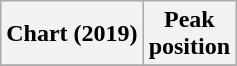<table class="wikitable sortable plainrowheaders" style="text-align:center">
<tr>
<th scope="col">Chart (2019)</th>
<th scope="col">Peak<br>position</th>
</tr>
<tr>
</tr>
</table>
